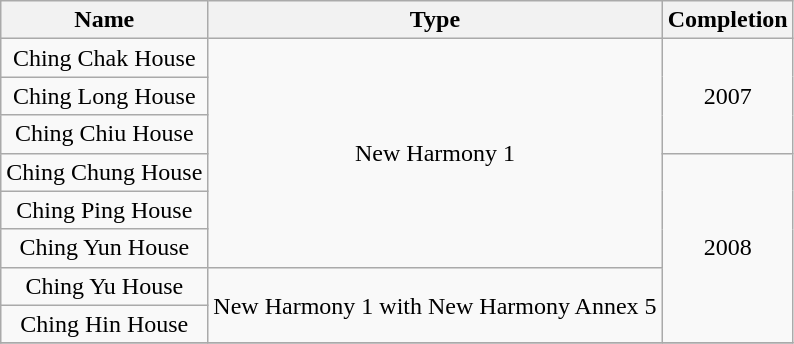<table class="wikitable" style="text-align: center">
<tr>
<th>Name</th>
<th>Type</th>
<th>Completion</th>
</tr>
<tr>
<td>Ching Chak House</td>
<td rowspan="6">New Harmony 1</td>
<td rowspan="3">2007</td>
</tr>
<tr>
<td>Ching Long House</td>
</tr>
<tr>
<td>Ching Chiu House</td>
</tr>
<tr>
<td>Ching Chung House</td>
<td rowspan="5">2008</td>
</tr>
<tr>
<td>Ching Ping House</td>
</tr>
<tr>
<td>Ching Yun House</td>
</tr>
<tr>
<td>Ching Yu House</td>
<td rowspan="2">New Harmony 1 with New Harmony Annex 5</td>
</tr>
<tr>
<td>Ching Hin House</td>
</tr>
<tr>
</tr>
</table>
